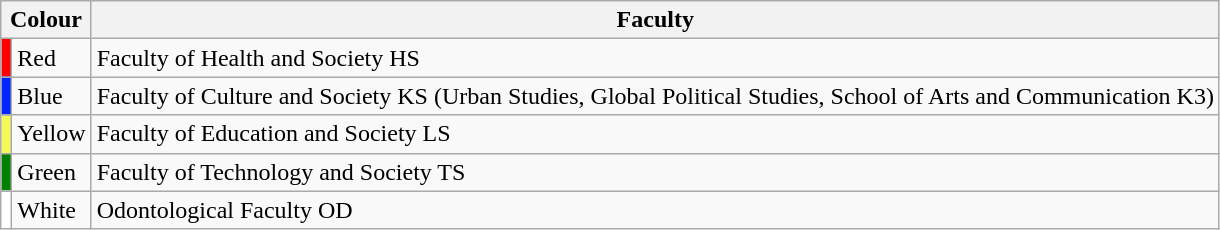<table class=wikitable>
<tr>
<th colspan=2>Colour</th>
<th>Faculty</th>
</tr>
<tr>
<td style="background:#FF0000"></td>
<td>Red</td>
<td>Faculty of Health and Society HS</td>
</tr>
<tr>
<td style="background:#0025FF"></td>
<td>Blue</td>
<td>Faculty of Culture and Society KS (Urban Studies, Global Political Studies, School of Arts and Communication K3)</td>
</tr>
<tr>
<td style="background:#F4FA58"></td>
<td>Yellow</td>
<td>Faculty of Education and Society LS</td>
</tr>
<tr>
<td style="background:#008000"></td>
<td>Green</td>
<td>Faculty of Technology and Society TS</td>
</tr>
<tr>
<td style="background:#FFFFFF"></td>
<td>White</td>
<td>Odontological Faculty OD</td>
</tr>
</table>
